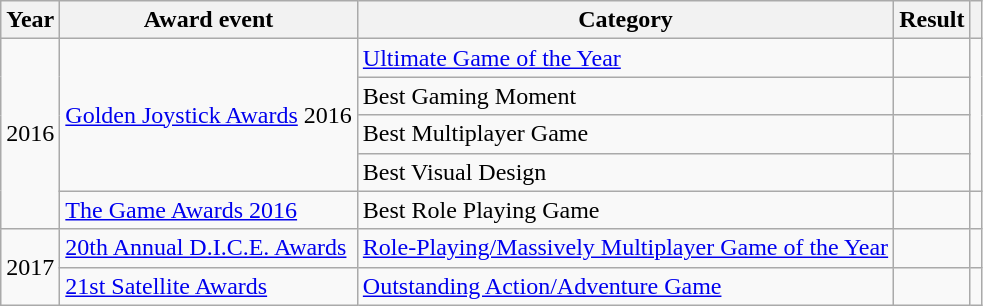<table class="wikitable sortable">
<tr>
<th>Year</th>
<th>Award event</th>
<th>Category</th>
<th>Result</th>
<th></th>
</tr>
<tr>
<td rowspan="5" style="text-align:center;">2016</td>
<td rowspan="4"><a href='#'>Golden Joystick Awards</a> 2016</td>
<td><a href='#'>Ultimate Game of the Year</a></td>
<td></td>
<td rowspan="4"></td>
</tr>
<tr>
<td>Best Gaming Moment</td>
<td></td>
</tr>
<tr>
<td>Best Multiplayer Game</td>
<td></td>
</tr>
<tr>
<td>Best Visual Design</td>
<td></td>
</tr>
<tr>
<td><a href='#'>The Game Awards 2016</a></td>
<td>Best Role Playing Game</td>
<td></td>
<td></td>
</tr>
<tr>
<td rowspan="2" style="text-align:center;">2017</td>
<td><a href='#'>20th Annual D.I.C.E. Awards</a></td>
<td><a href='#'>Role-Playing/Massively Multiplayer Game of the Year</a></td>
<td></td>
<td></td>
</tr>
<tr>
<td><a href='#'>21st Satellite Awards</a></td>
<td><a href='#'>Outstanding Action/Adventure Game</a></td>
<td></td>
<td></td>
</tr>
</table>
